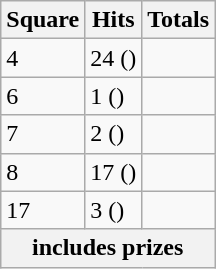<table class="wikitable floatright sortable">
<tr>
<th>Square</th>
<th>Hits</th>
<th>Totals</th>
</tr>
<tr>
<td>4</td>
<td>24 ()</td>
<td></td>
</tr>
<tr>
<td>6</td>
<td>1 ()</td>
<td></td>
</tr>
<tr>
<td>7</td>
<td>2 ()</td>
<td></td>
</tr>
<tr>
<td>8</td>
<td>17 ()</td>
<td></td>
</tr>
<tr>
<td>17</td>
<td>3 ()</td>
<td></td>
</tr>
<tr>
<th colspan="3">includes prizes</th>
</tr>
</table>
